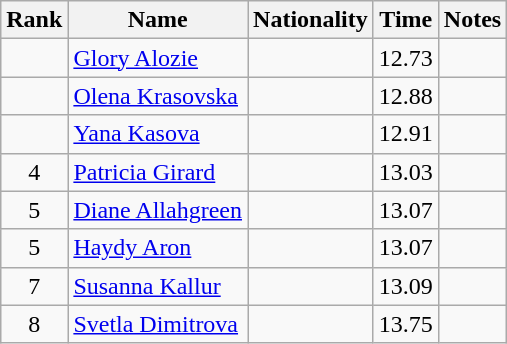<table class="wikitable sortable" style="text-align:center">
<tr>
<th>Rank</th>
<th>Name</th>
<th>Nationality</th>
<th>Time</th>
<th>Notes</th>
</tr>
<tr>
<td></td>
<td align=left><a href='#'>Glory Alozie</a></td>
<td align=left></td>
<td>12.73</td>
<td></td>
</tr>
<tr>
<td></td>
<td align=left><a href='#'>Olena Krasovska</a></td>
<td align=left></td>
<td>12.88</td>
<td></td>
</tr>
<tr>
<td></td>
<td align=left><a href='#'>Yana Kasova</a></td>
<td align=left></td>
<td>12.91</td>
<td></td>
</tr>
<tr>
<td>4</td>
<td align=left><a href='#'>Patricia Girard</a></td>
<td align=left></td>
<td>13.03</td>
<td></td>
</tr>
<tr>
<td>5</td>
<td align=left><a href='#'>Diane Allahgreen</a></td>
<td align=left></td>
<td>13.07</td>
<td></td>
</tr>
<tr>
<td>5</td>
<td align=left><a href='#'>Haydy Aron</a></td>
<td align=left></td>
<td>13.07</td>
<td></td>
</tr>
<tr>
<td>7</td>
<td align=left><a href='#'>Susanna Kallur</a></td>
<td align=left></td>
<td>13.09</td>
<td></td>
</tr>
<tr>
<td>8</td>
<td align=left><a href='#'>Svetla Dimitrova</a></td>
<td align=left></td>
<td>13.75</td>
<td></td>
</tr>
</table>
